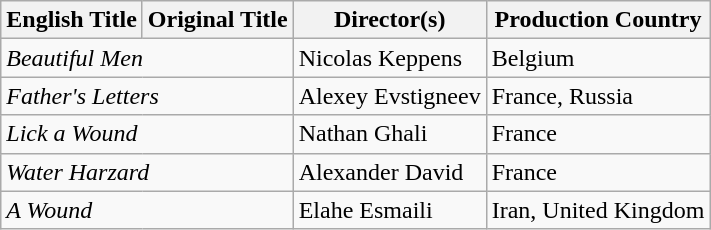<table class="wikitable">
<tr>
<th>English Title</th>
<th>Original Title</th>
<th>Director(s)</th>
<th>Production Country</th>
</tr>
<tr>
<td colspan="2"><em>Beautiful Men</em></td>
<td>Nicolas Keppens</td>
<td>Belgium</td>
</tr>
<tr>
<td colspan="2"><em>Father's Letters</em></td>
<td>Alexey Evstigneev</td>
<td>France, Russia</td>
</tr>
<tr>
<td colspan="2"><em>Lick a Wound</em></td>
<td>Nathan Ghali</td>
<td>France</td>
</tr>
<tr>
<td colspan="2"><em>Water Harzard</em></td>
<td>Alexander David</td>
<td>France</td>
</tr>
<tr>
<td colspan="2"><em>A Wound</em></td>
<td>Elahe Esmaili</td>
<td>Iran, United Kingdom</td>
</tr>
</table>
